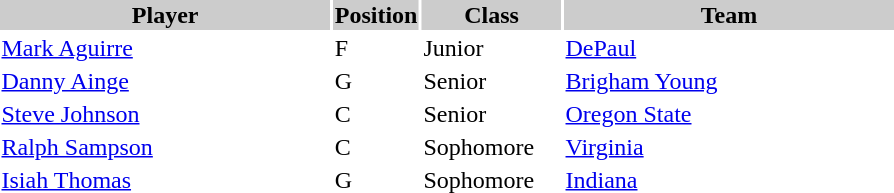<table style="width:600px" "border:'1' 'solid' 'gray'">
<tr>
<th bgcolor="#CCCCCC" style="width:40%">Player</th>
<th bgcolor="#CCCCCC" style="width:4%">Position</th>
<th bgcolor="#CCCCCC" style="width:16%">Class</th>
<th bgcolor="#CCCCCC" style="width:40%">Team</th>
</tr>
<tr>
<td><a href='#'>Mark Aguirre</a></td>
<td>F</td>
<td>Junior</td>
<td><a href='#'>DePaul</a></td>
</tr>
<tr>
<td><a href='#'>Danny Ainge</a></td>
<td>G</td>
<td>Senior</td>
<td><a href='#'>Brigham Young</a></td>
</tr>
<tr>
<td><a href='#'>Steve Johnson</a></td>
<td>C</td>
<td>Senior</td>
<td><a href='#'>Oregon State</a></td>
</tr>
<tr>
<td><a href='#'>Ralph Sampson</a></td>
<td>C</td>
<td>Sophomore</td>
<td><a href='#'>Virginia</a></td>
</tr>
<tr>
<td><a href='#'>Isiah Thomas</a></td>
<td>G</td>
<td>Sophomore</td>
<td><a href='#'>Indiana</a></td>
</tr>
</table>
